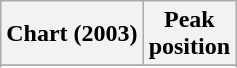<table class="wikitable sortable plainrowheaders" style="text-align:center">
<tr>
<th scope="col">Chart (2003)</th>
<th scope="col">Peak<br>position</th>
</tr>
<tr>
</tr>
<tr>
</tr>
<tr>
</tr>
</table>
